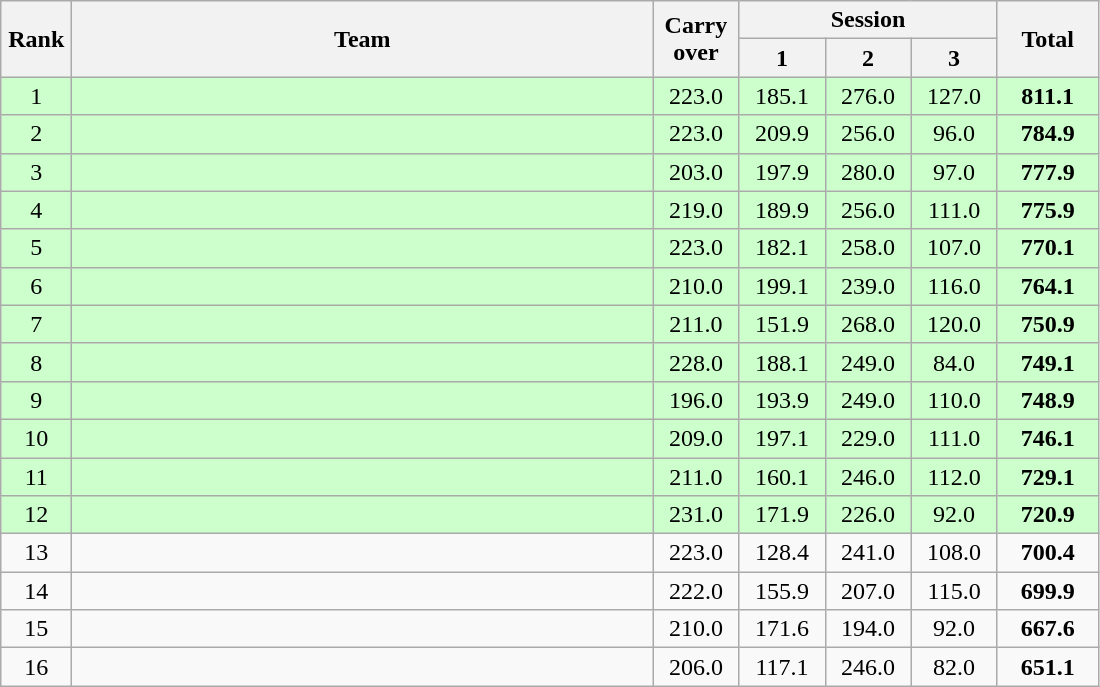<table class=wikitable style="text-align:center">
<tr>
<th rowspan="2" width=40>Rank</th>
<th rowspan="2" width=380>Team</th>
<th rowspan=2 width=50>Carry over</th>
<th colspan=3>Session</th>
<th rowspan=2 width=60>Total</th>
</tr>
<tr>
<th width=50>1</th>
<th width=50>2</th>
<th width=50>3</th>
</tr>
<tr bgcolor="ccffcc">
<td>1</td>
<td align=left></td>
<td>223.0</td>
<td>185.1</td>
<td>276.0</td>
<td>127.0</td>
<td><strong>811.1</strong></td>
</tr>
<tr bgcolor="ccffcc">
<td>2</td>
<td align=left></td>
<td>223.0</td>
<td>209.9</td>
<td>256.0</td>
<td>96.0</td>
<td><strong>784.9</strong></td>
</tr>
<tr bgcolor="ccffcc">
<td>3</td>
<td align=left></td>
<td>203.0</td>
<td>197.9</td>
<td>280.0</td>
<td>97.0</td>
<td><strong>777.9</strong></td>
</tr>
<tr bgcolor="ccffcc">
<td>4</td>
<td align=left></td>
<td>219.0</td>
<td>189.9</td>
<td>256.0</td>
<td>111.0</td>
<td><strong>775.9</strong></td>
</tr>
<tr bgcolor="ccffcc">
<td>5</td>
<td align=left></td>
<td>223.0</td>
<td>182.1</td>
<td>258.0</td>
<td>107.0</td>
<td><strong>770.1</strong></td>
</tr>
<tr bgcolor="ccffcc">
<td>6</td>
<td align=left></td>
<td>210.0</td>
<td>199.1</td>
<td>239.0</td>
<td>116.0</td>
<td><strong>764.1</strong></td>
</tr>
<tr bgcolor="ccffcc">
<td>7</td>
<td align=left></td>
<td>211.0</td>
<td>151.9</td>
<td>268.0</td>
<td>120.0</td>
<td><strong>750.9</strong></td>
</tr>
<tr bgcolor="ccffcc">
<td>8</td>
<td align=left></td>
<td>228.0</td>
<td>188.1</td>
<td>249.0</td>
<td>84.0</td>
<td><strong>749.1</strong></td>
</tr>
<tr bgcolor="ccffcc">
<td>9</td>
<td align=left></td>
<td>196.0</td>
<td>193.9</td>
<td>249.0</td>
<td>110.0</td>
<td><strong>748.9</strong></td>
</tr>
<tr bgcolor="ccffcc">
<td>10</td>
<td align=left></td>
<td>209.0</td>
<td>197.1</td>
<td>229.0</td>
<td>111.0</td>
<td><strong>746.1</strong></td>
</tr>
<tr bgcolor="ccffcc">
<td>11</td>
<td align=left></td>
<td>211.0</td>
<td>160.1</td>
<td>246.0</td>
<td>112.0</td>
<td><strong>729.1</strong></td>
</tr>
<tr bgcolor="ccffcc">
<td>12</td>
<td align=left></td>
<td>231.0</td>
<td>171.9</td>
<td>226.0</td>
<td>92.0</td>
<td><strong>720.9</strong></td>
</tr>
<tr>
<td>13</td>
<td align=left></td>
<td>223.0</td>
<td>128.4</td>
<td>241.0</td>
<td>108.0</td>
<td><strong>700.4</strong></td>
</tr>
<tr>
<td>14</td>
<td align=left></td>
<td>222.0</td>
<td>155.9</td>
<td>207.0</td>
<td>115.0</td>
<td><strong>699.9</strong></td>
</tr>
<tr>
<td>15</td>
<td align=left></td>
<td>210.0</td>
<td>171.6</td>
<td>194.0</td>
<td>92.0</td>
<td><strong>667.6</strong></td>
</tr>
<tr>
<td>16</td>
<td align=left></td>
<td>206.0</td>
<td>117.1</td>
<td>246.0</td>
<td>82.0</td>
<td><strong>651.1</strong></td>
</tr>
</table>
